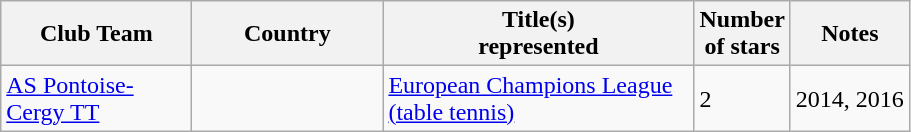<table class="wikitable sortable">
<tr>
<th width=120>Club Team</th>
<th width=120>Country</th>
<th width=200>Title(s)<br>represented</th>
<th>Number<br>of stars</th>
<th class="unsortable">Notes</th>
</tr>
<tr>
<td><a href='#'>AS Pontoise-Cergy TT</a></td>
<td></td>
<td><a href='#'>European Champions League (table tennis)</a></td>
<td>2</td>
<td>2014, 2016</td>
</tr>
</table>
